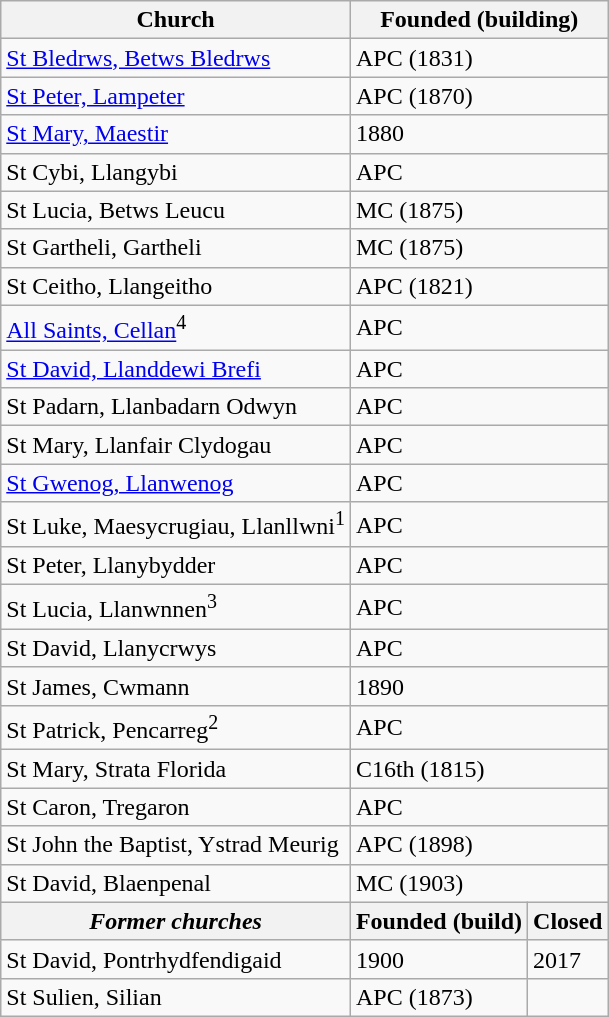<table class="wikitable">
<tr>
<th>Church</th>
<th colspan="2">Founded (building)</th>
</tr>
<tr>
<td><a href='#'>St Bledrws, Betws Bledrws</a></td>
<td colspan="2">APC (1831)</td>
</tr>
<tr>
<td><a href='#'>St Peter, Lampeter</a></td>
<td colspan="2">APC (1870)</td>
</tr>
<tr>
<td><a href='#'>St Mary, Maestir</a></td>
<td colspan="2">1880</td>
</tr>
<tr>
<td>St Cybi, Llangybi</td>
<td colspan="2">APC</td>
</tr>
<tr>
<td>St Lucia, Betws Leucu</td>
<td colspan="2">MC (1875)</td>
</tr>
<tr>
<td>St Gartheli, Gartheli</td>
<td colspan="2">MC (1875)</td>
</tr>
<tr>
<td>St Ceitho, Llangeitho</td>
<td colspan="2">APC (1821)</td>
</tr>
<tr>
<td><a href='#'>All Saints, Cellan</a><sup>4</sup></td>
<td colspan="2">APC</td>
</tr>
<tr>
<td><a href='#'>St David, Llanddewi Brefi</a></td>
<td colspan="2">APC</td>
</tr>
<tr>
<td>St Padarn, Llanbadarn Odwyn</td>
<td colspan="2">APC</td>
</tr>
<tr>
<td>St Mary, Llanfair Clydogau</td>
<td colspan="2">APC</td>
</tr>
<tr>
<td><a href='#'>St Gwenog, Llanwenog</a></td>
<td colspan="2">APC</td>
</tr>
<tr>
<td>St Luke, Maesycrugiau, Llanllwni<sup>1</sup></td>
<td colspan="2">APC</td>
</tr>
<tr>
<td>St Peter, Llanybydder</td>
<td colspan="2">APC</td>
</tr>
<tr>
<td>St Lucia, Llanwnnen<sup>3</sup></td>
<td colspan="2">APC</td>
</tr>
<tr>
<td>St David, Llanycrwys</td>
<td colspan="2">APC</td>
</tr>
<tr>
<td>St James, Cwmann</td>
<td colspan="2">1890</td>
</tr>
<tr>
<td>St Patrick, Pencarreg<sup>2</sup></td>
<td colspan="2">APC</td>
</tr>
<tr>
<td>St Mary, Strata Florida</td>
<td colspan="2">C16th (1815)</td>
</tr>
<tr>
<td>St Caron, Tregaron</td>
<td colspan="2">APC</td>
</tr>
<tr>
<td>St John the Baptist, Ystrad Meurig</td>
<td colspan="2">APC (1898)</td>
</tr>
<tr>
<td>St David, Blaenpenal</td>
<td colspan="2">MC (1903)</td>
</tr>
<tr>
<th><em>Former churches</em></th>
<th>Founded (build)</th>
<th>Closed</th>
</tr>
<tr>
<td>St David, Pontrhydfendigaid</td>
<td>1900</td>
<td>2017</td>
</tr>
<tr>
<td>St Sulien, Silian</td>
<td>APC (1873)</td>
<td></td>
</tr>
</table>
